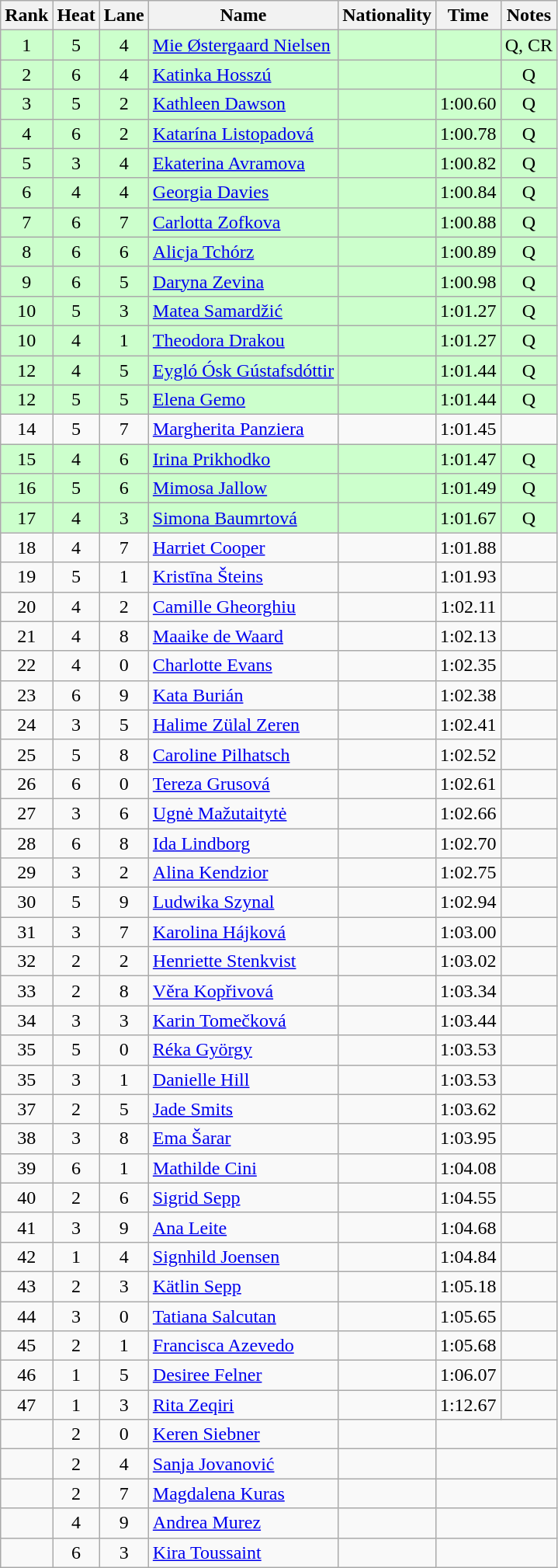<table class="wikitable sortable" style="text-align:center">
<tr>
<th>Rank</th>
<th>Heat</th>
<th>Lane</th>
<th>Name</th>
<th>Nationality</th>
<th>Time</th>
<th>Notes</th>
</tr>
<tr bgcolor=ccffcc>
<td>1</td>
<td>5</td>
<td>4</td>
<td align=left><a href='#'>Mie Østergaard Nielsen</a></td>
<td align=left></td>
<td></td>
<td>Q, CR</td>
</tr>
<tr bgcolor=ccffcc>
<td>2</td>
<td>6</td>
<td>4</td>
<td align=left><a href='#'>Katinka Hosszú</a></td>
<td align=left></td>
<td></td>
<td>Q</td>
</tr>
<tr bgcolor=ccffcc>
<td>3</td>
<td>5</td>
<td>2</td>
<td align=left><a href='#'>Kathleen Dawson</a></td>
<td align=left></td>
<td>1:00.60</td>
<td>Q</td>
</tr>
<tr bgcolor=ccffcc>
<td>4</td>
<td>6</td>
<td>2</td>
<td align=left><a href='#'>Katarína Listopadová</a></td>
<td align=left></td>
<td>1:00.78</td>
<td>Q</td>
</tr>
<tr bgcolor=ccffcc>
<td>5</td>
<td>3</td>
<td>4</td>
<td align=left><a href='#'>Ekaterina Avramova</a></td>
<td align=left></td>
<td>1:00.82</td>
<td>Q</td>
</tr>
<tr bgcolor=ccffcc>
<td>6</td>
<td>4</td>
<td>4</td>
<td align=left><a href='#'>Georgia Davies</a></td>
<td align=left></td>
<td>1:00.84</td>
<td>Q</td>
</tr>
<tr bgcolor=ccffcc>
<td>7</td>
<td>6</td>
<td>7</td>
<td align=left><a href='#'>Carlotta Zofkova</a></td>
<td align=left></td>
<td>1:00.88</td>
<td>Q</td>
</tr>
<tr bgcolor=ccffcc>
<td>8</td>
<td>6</td>
<td>6</td>
<td align=left><a href='#'>Alicja Tchórz</a></td>
<td align=left></td>
<td>1:00.89</td>
<td>Q</td>
</tr>
<tr bgcolor=ccffcc>
<td>9</td>
<td>6</td>
<td>5</td>
<td align=left><a href='#'>Daryna Zevina</a></td>
<td align=left></td>
<td>1:00.98</td>
<td>Q</td>
</tr>
<tr bgcolor=ccffcc>
<td>10</td>
<td>5</td>
<td>3</td>
<td align=left><a href='#'>Matea Samardžić</a></td>
<td align=left></td>
<td>1:01.27</td>
<td>Q</td>
</tr>
<tr bgcolor=ccffcc>
<td>10</td>
<td>4</td>
<td>1</td>
<td align=left><a href='#'>Theodora Drakou</a></td>
<td align=left></td>
<td>1:01.27</td>
<td>Q</td>
</tr>
<tr bgcolor=ccffcc>
<td>12</td>
<td>4</td>
<td>5</td>
<td align=left><a href='#'>Eygló Ósk Gústafsdóttir</a></td>
<td align=left></td>
<td>1:01.44</td>
<td>Q</td>
</tr>
<tr bgcolor=ccffcc>
<td>12</td>
<td>5</td>
<td>5</td>
<td align=left><a href='#'>Elena Gemo</a></td>
<td align=left></td>
<td>1:01.44</td>
<td>Q</td>
</tr>
<tr>
<td>14</td>
<td>5</td>
<td>7</td>
<td align=left><a href='#'>Margherita Panziera</a></td>
<td align=left></td>
<td>1:01.45</td>
<td></td>
</tr>
<tr bgcolor=ccffcc>
<td>15</td>
<td>4</td>
<td>6</td>
<td align=left><a href='#'>Irina Prikhodko</a></td>
<td align=left></td>
<td>1:01.47</td>
<td>Q</td>
</tr>
<tr bgcolor=ccffcc>
<td>16</td>
<td>5</td>
<td>6</td>
<td align=left><a href='#'>Mimosa Jallow</a></td>
<td align=left></td>
<td>1:01.49</td>
<td>Q</td>
</tr>
<tr bgcolor=ccffcc>
<td>17</td>
<td>4</td>
<td>3</td>
<td align=left><a href='#'>Simona Baumrtová</a></td>
<td align=left></td>
<td>1:01.67</td>
<td>Q</td>
</tr>
<tr>
<td>18</td>
<td>4</td>
<td>7</td>
<td align=left><a href='#'>Harriet Cooper</a></td>
<td align=left></td>
<td>1:01.88</td>
<td></td>
</tr>
<tr>
<td>19</td>
<td>5</td>
<td>1</td>
<td align=left><a href='#'>Kristīna Šteins</a></td>
<td align=left></td>
<td>1:01.93</td>
<td></td>
</tr>
<tr>
<td>20</td>
<td>4</td>
<td>2</td>
<td align=left><a href='#'>Camille Gheorghiu</a></td>
<td align=left></td>
<td>1:02.11</td>
<td></td>
</tr>
<tr>
<td>21</td>
<td>4</td>
<td>8</td>
<td align=left><a href='#'>Maaike de Waard</a></td>
<td align=left></td>
<td>1:02.13</td>
<td></td>
</tr>
<tr>
<td>22</td>
<td>4</td>
<td>0</td>
<td align=left><a href='#'>Charlotte Evans</a></td>
<td align=left></td>
<td>1:02.35</td>
<td></td>
</tr>
<tr>
<td>23</td>
<td>6</td>
<td>9</td>
<td align=left><a href='#'>Kata Burián</a></td>
<td align=left></td>
<td>1:02.38</td>
<td></td>
</tr>
<tr>
<td>24</td>
<td>3</td>
<td>5</td>
<td align=left><a href='#'>Halime Zülal Zeren</a></td>
<td align=left></td>
<td>1:02.41</td>
<td></td>
</tr>
<tr>
<td>25</td>
<td>5</td>
<td>8</td>
<td align=left><a href='#'>Caroline Pilhatsch</a></td>
<td align=left></td>
<td>1:02.52</td>
<td></td>
</tr>
<tr>
<td>26</td>
<td>6</td>
<td>0</td>
<td align=left><a href='#'>Tereza Grusová</a></td>
<td align=left></td>
<td>1:02.61</td>
<td></td>
</tr>
<tr>
<td>27</td>
<td>3</td>
<td>6</td>
<td align=left><a href='#'>Ugnė Mažutaitytė</a></td>
<td align=left></td>
<td>1:02.66</td>
<td></td>
</tr>
<tr>
<td>28</td>
<td>6</td>
<td>8</td>
<td align=left><a href='#'>Ida Lindborg</a></td>
<td align=left></td>
<td>1:02.70</td>
<td></td>
</tr>
<tr>
<td>29</td>
<td>3</td>
<td>2</td>
<td align=left><a href='#'>Alina Kendzior</a></td>
<td align=left></td>
<td>1:02.75</td>
<td></td>
</tr>
<tr>
<td>30</td>
<td>5</td>
<td>9</td>
<td align=left><a href='#'>Ludwika Szynal</a></td>
<td align=left></td>
<td>1:02.94</td>
<td></td>
</tr>
<tr>
<td>31</td>
<td>3</td>
<td>7</td>
<td align=left><a href='#'>Karolina Hájková</a></td>
<td align=left></td>
<td>1:03.00</td>
<td></td>
</tr>
<tr>
<td>32</td>
<td>2</td>
<td>2</td>
<td align=left><a href='#'>Henriette Stenkvist</a></td>
<td align=left></td>
<td>1:03.02</td>
<td></td>
</tr>
<tr>
<td>33</td>
<td>2</td>
<td>8</td>
<td align=left><a href='#'>Věra Kopřivová</a></td>
<td align=left></td>
<td>1:03.34</td>
<td></td>
</tr>
<tr>
<td>34</td>
<td>3</td>
<td>3</td>
<td align=left><a href='#'>Karin Tomečková</a></td>
<td align=left></td>
<td>1:03.44</td>
<td></td>
</tr>
<tr>
<td>35</td>
<td>5</td>
<td>0</td>
<td align=left><a href='#'>Réka György</a></td>
<td align=left></td>
<td>1:03.53</td>
<td></td>
</tr>
<tr>
<td>35</td>
<td>3</td>
<td>1</td>
<td align=left><a href='#'>Danielle Hill</a></td>
<td align=left></td>
<td>1:03.53</td>
<td></td>
</tr>
<tr>
<td>37</td>
<td>2</td>
<td>5</td>
<td align=left><a href='#'>Jade Smits</a></td>
<td align=left></td>
<td>1:03.62</td>
<td></td>
</tr>
<tr>
<td>38</td>
<td>3</td>
<td>8</td>
<td align=left><a href='#'>Ema Šarar</a></td>
<td align=left></td>
<td>1:03.95</td>
<td></td>
</tr>
<tr>
<td>39</td>
<td>6</td>
<td>1</td>
<td align=left><a href='#'>Mathilde Cini</a></td>
<td align=left></td>
<td>1:04.08</td>
<td></td>
</tr>
<tr>
<td>40</td>
<td>2</td>
<td>6</td>
<td align=left><a href='#'>Sigrid Sepp</a></td>
<td align=left></td>
<td>1:04.55</td>
<td></td>
</tr>
<tr>
<td>41</td>
<td>3</td>
<td>9</td>
<td align=left><a href='#'>Ana Leite</a></td>
<td align=left></td>
<td>1:04.68</td>
<td></td>
</tr>
<tr>
<td>42</td>
<td>1</td>
<td>4</td>
<td align=left><a href='#'>Signhild Joensen</a></td>
<td align=left></td>
<td>1:04.84</td>
<td></td>
</tr>
<tr>
<td>43</td>
<td>2</td>
<td>3</td>
<td align=left><a href='#'>Kätlin Sepp</a></td>
<td align=left></td>
<td>1:05.18</td>
<td></td>
</tr>
<tr>
<td>44</td>
<td>3</td>
<td>0</td>
<td align=left><a href='#'>Tatiana Salcutan</a></td>
<td align=left></td>
<td>1:05.65</td>
<td></td>
</tr>
<tr>
<td>45</td>
<td>2</td>
<td>1</td>
<td align=left><a href='#'>Francisca Azevedo</a></td>
<td align=left></td>
<td>1:05.68</td>
<td></td>
</tr>
<tr>
<td>46</td>
<td>1</td>
<td>5</td>
<td align=left><a href='#'>Desiree Felner</a></td>
<td align=left></td>
<td>1:06.07</td>
<td></td>
</tr>
<tr>
<td>47</td>
<td>1</td>
<td>3</td>
<td align=left><a href='#'>Rita Zeqiri</a></td>
<td align=left></td>
<td>1:12.67</td>
<td></td>
</tr>
<tr>
<td></td>
<td>2</td>
<td>0</td>
<td align=left><a href='#'>Keren Siebner</a></td>
<td align=left></td>
<td colspan=2></td>
</tr>
<tr>
<td></td>
<td>2</td>
<td>4</td>
<td align=left><a href='#'>Sanja Jovanović</a></td>
<td align=left></td>
<td colspan=2></td>
</tr>
<tr>
<td></td>
<td>2</td>
<td>7</td>
<td align=left><a href='#'>Magdalena Kuras</a></td>
<td align=left></td>
<td colspan=2></td>
</tr>
<tr>
<td></td>
<td>4</td>
<td>9</td>
<td align=left><a href='#'>Andrea Murez</a></td>
<td align=left></td>
<td colspan=2></td>
</tr>
<tr>
<td></td>
<td>6</td>
<td>3</td>
<td align=left><a href='#'>Kira Toussaint</a></td>
<td align=left></td>
<td colspan=2></td>
</tr>
</table>
